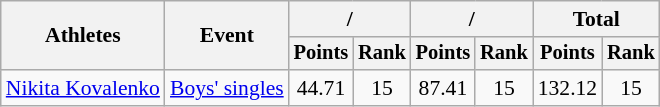<table class="wikitable" style="font-size:90%">
<tr>
<th rowspan="2">Athletes</th>
<th rowspan="2">Event</th>
<th colspan="2">/</th>
<th colspan="2">/</th>
<th colspan="2">Total</th>
</tr>
<tr style="font-size:95%">
<th>Points</th>
<th>Rank</th>
<th>Points</th>
<th>Rank</th>
<th>Points</th>
<th>Rank</th>
</tr>
<tr align=center>
<td align=left><a href='#'>Nikita Kovalenko</a></td>
<td align=left><a href='#'>Boys' singles</a></td>
<td>44.71</td>
<td>15</td>
<td>87.41</td>
<td>15</td>
<td>132.12</td>
<td>15</td>
</tr>
</table>
